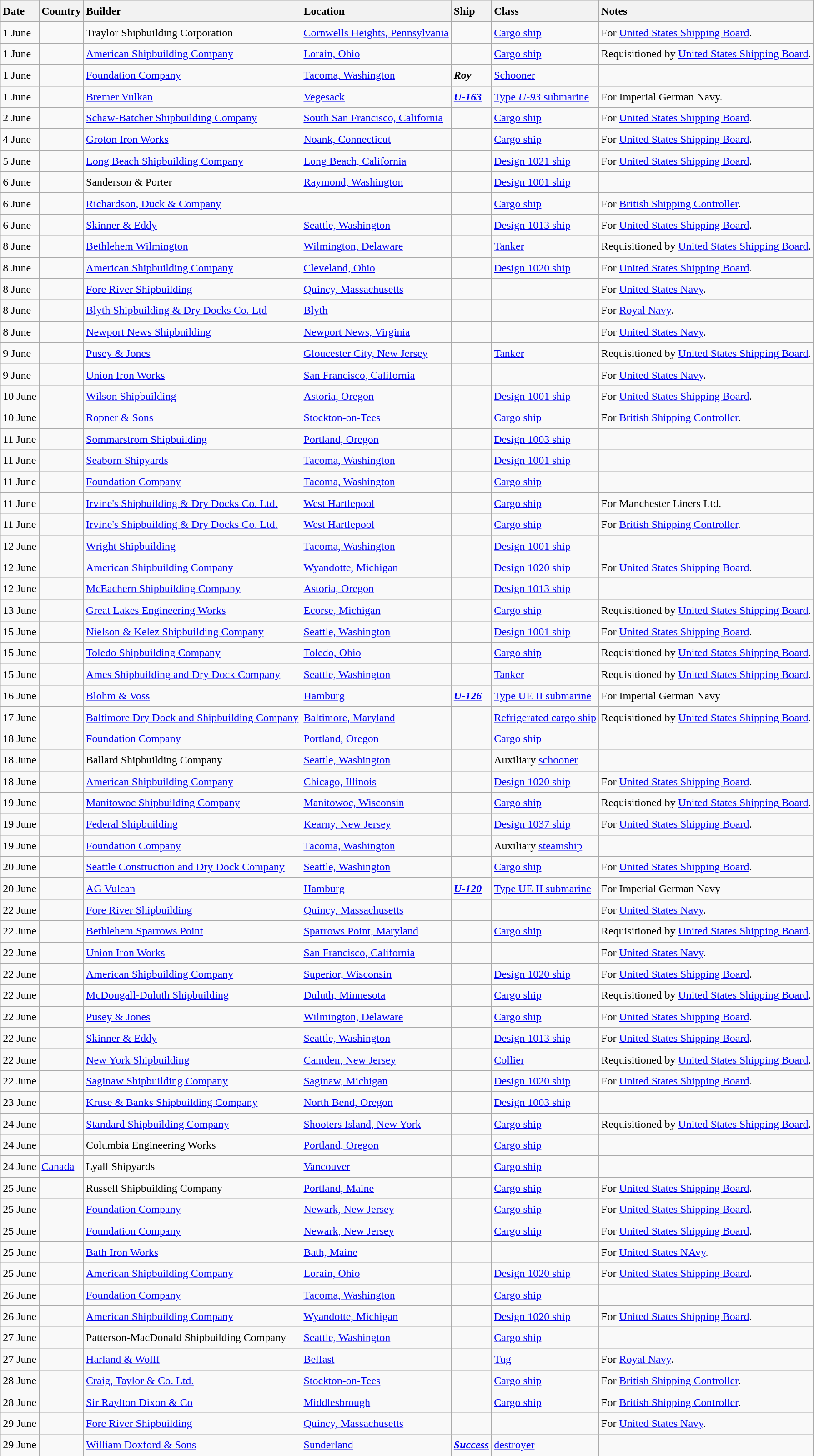<table class="wikitable sortable" style="font-size:1.00em; line-height:1.5em;">
<tr>
<th style="text-align: left;">Date</th>
<th style="text-align: left;">Country</th>
<th style="text-align: left;">Builder</th>
<th style="text-align: left;">Location</th>
<th style="text-align: left;">Ship</th>
<th style="text-align: left;">Class</th>
<th style="text-align: left;">Notes</th>
</tr>
<tr>
<td>1 June</td>
<td></td>
<td>Traylor Shipbuilding Corporation</td>
<td><a href='#'>Cornwells Heights, Pennsylvania</a></td>
<td><strong></strong></td>
<td><a href='#'>Cargo ship</a></td>
<td>For <a href='#'>United States Shipping Board</a>.</td>
</tr>
<tr>
<td>1 June</td>
<td></td>
<td><a href='#'>American Shipbuilding Company</a></td>
<td><a href='#'>Lorain, Ohio</a></td>
<td><strong></strong></td>
<td><a href='#'>Cargo ship</a></td>
<td>Requisitioned by <a href='#'>United States Shipping Board</a>.</td>
</tr>
<tr>
<td>1 June</td>
<td></td>
<td><a href='#'>Foundation Company</a></td>
<td><a href='#'>Tacoma, Washington</a></td>
<td><strong><em>Roy</em></strong></td>
<td><a href='#'>Schooner</a></td>
<td></td>
</tr>
<tr>
<td>1 June</td>
<td></td>
<td><a href='#'>Bremer Vulkan</a></td>
<td><a href='#'>Vegesack</a></td>
<td><strong><a href='#'><em>U-163</em></a></strong></td>
<td><a href='#'>Type <em>U-93</em> submarine</a></td>
<td>For Imperial German Navy.</td>
</tr>
<tr>
<td>2 June</td>
<td></td>
<td><a href='#'>Schaw-Batcher Shipbuilding Company</a></td>
<td><a href='#'>South San Francisco, California</a></td>
<td><strong></strong></td>
<td><a href='#'>Cargo ship</a></td>
<td>For <a href='#'>United States Shipping Board</a>.</td>
</tr>
<tr>
<td>4 June</td>
<td></td>
<td><a href='#'>Groton Iron Works</a></td>
<td><a href='#'>Noank, Connecticut</a></td>
<td><strong></strong></td>
<td><a href='#'>Cargo ship</a></td>
<td>For <a href='#'>United States Shipping Board</a>.</td>
</tr>
<tr>
<td>5 June</td>
<td></td>
<td><a href='#'>Long Beach Shipbuilding Company</a></td>
<td><a href='#'>Long Beach, California</a></td>
<td><strong></strong></td>
<td><a href='#'>Design 1021 ship</a></td>
<td>For <a href='#'>United States Shipping Board</a>.</td>
</tr>
<tr>
<td>6 June</td>
<td></td>
<td>Sanderson & Porter</td>
<td><a href='#'>Raymond, Washington</a></td>
<td><strong></strong></td>
<td><a href='#'>Design 1001 ship</a></td>
<td></td>
</tr>
<tr>
<td>6 June</td>
<td></td>
<td><a href='#'>Richardson, Duck & Company</a></td>
<td></td>
<td><strong></strong></td>
<td><a href='#'>Cargo ship</a></td>
<td>For <a href='#'>British Shipping Controller</a>.</td>
</tr>
<tr>
<td>6 June</td>
<td></td>
<td><a href='#'>Skinner & Eddy</a></td>
<td><a href='#'>Seattle, Washington</a></td>
<td><strong></strong></td>
<td><a href='#'>Design 1013 ship</a></td>
<td>For <a href='#'>United States Shipping Board</a>.</td>
</tr>
<tr>
<td>8 June</td>
<td></td>
<td><a href='#'>Bethlehem Wilmington</a></td>
<td><a href='#'>Wilmington, Delaware</a></td>
<td><strong></strong></td>
<td><a href='#'>Tanker</a></td>
<td>Requisitioned by <a href='#'>United States Shipping Board</a>.</td>
</tr>
<tr>
<td>8 June</td>
<td></td>
<td><a href='#'>American Shipbuilding Company</a></td>
<td><a href='#'>Cleveland, Ohio</a></td>
<td><strong></strong></td>
<td><a href='#'>Design 1020 ship</a></td>
<td>For <a href='#'>United States Shipping Board</a>.</td>
</tr>
<tr>
<td>8 June</td>
<td></td>
<td><a href='#'>Fore River Shipbuilding</a></td>
<td><a href='#'>Quincy, Massachusetts</a></td>
<td><strong></strong></td>
<td></td>
<td>For <a href='#'>United States Navy</a>.</td>
</tr>
<tr ---->
<td>8 June</td>
<td></td>
<td><a href='#'>Blyth Shipbuilding & Dry Docks Co. Ltd</a></td>
<td><a href='#'>Blyth</a></td>
<td><strong></strong></td>
<td></td>
<td>For <a href='#'>Royal Navy</a>.</td>
</tr>
<tr>
<td>8 June</td>
<td></td>
<td><a href='#'>Newport News Shipbuilding</a></td>
<td><a href='#'>Newport News, Virginia</a></td>
<td><strong></strong></td>
<td></td>
<td>For <a href='#'>United States Navy</a>.</td>
</tr>
<tr>
<td>9 June</td>
<td></td>
<td><a href='#'>Pusey & Jones</a></td>
<td><a href='#'>Gloucester City, New Jersey</a></td>
<td><strong></strong></td>
<td><a href='#'>Tanker</a></td>
<td>Requisitioned by <a href='#'>United States Shipping Board</a>.</td>
</tr>
<tr>
<td>9 June</td>
<td></td>
<td><a href='#'>Union Iron Works</a></td>
<td><a href='#'>San Francisco, California</a></td>
<td><strong></strong></td>
<td></td>
<td>For <a href='#'>United States Navy</a>.</td>
</tr>
<tr>
<td>10 June</td>
<td></td>
<td><a href='#'>Wilson Shipbuilding</a></td>
<td><a href='#'>Astoria, Oregon</a></td>
<td><strong></strong></td>
<td><a href='#'>Design 1001 ship</a></td>
<td>For <a href='#'>United States Shipping Board</a>.</td>
</tr>
<tr>
<td>10 June</td>
<td></td>
<td><a href='#'>Ropner & Sons</a></td>
<td><a href='#'>Stockton-on-Tees</a></td>
<td><strong></strong></td>
<td><a href='#'>Cargo ship</a></td>
<td>For <a href='#'>British Shipping Controller</a>.</td>
</tr>
<tr>
<td>11 June</td>
<td></td>
<td><a href='#'>Sommarstrom Shipbuilding</a></td>
<td><a href='#'>Portland, Oregon</a></td>
<td><strong></strong></td>
<td><a href='#'>Design 1003 ship</a></td>
<td></td>
</tr>
<tr>
<td>11 June</td>
<td></td>
<td><a href='#'>Seaborn Shipyards</a></td>
<td><a href='#'>Tacoma, Washington</a></td>
<td><strong></strong></td>
<td><a href='#'>Design 1001 ship</a></td>
<td></td>
</tr>
<tr>
<td>11 June</td>
<td></td>
<td><a href='#'>Foundation Company</a></td>
<td><a href='#'>Tacoma, Washington</a></td>
<td><strong></strong></td>
<td><a href='#'>Cargo ship</a></td>
<td></td>
</tr>
<tr>
<td>11 June</td>
<td></td>
<td><a href='#'>Irvine's Shipbuilding & Dry Docks Co. Ltd.</a></td>
<td><a href='#'>West Hartlepool</a></td>
<td><strong></strong></td>
<td><a href='#'>Cargo ship</a></td>
<td>For  Manchester Liners Ltd.</td>
</tr>
<tr>
<td>11 June</td>
<td></td>
<td><a href='#'>Irvine's Shipbuilding & Dry Docks Co. Ltd.</a></td>
<td><a href='#'>West Hartlepool</a></td>
<td><strong></strong></td>
<td><a href='#'>Cargo ship</a></td>
<td>For <a href='#'>British Shipping Controller</a>.</td>
</tr>
<tr>
<td>12 June</td>
<td></td>
<td><a href='#'>Wright Shipbuilding</a></td>
<td><a href='#'>Tacoma, Washington</a></td>
<td><strong></strong></td>
<td><a href='#'>Design 1001 ship</a></td>
<td></td>
</tr>
<tr>
<td>12 June</td>
<td></td>
<td><a href='#'>American Shipbuilding Company</a></td>
<td><a href='#'>Wyandotte, Michigan</a></td>
<td><strong></strong></td>
<td><a href='#'>Design 1020 ship</a></td>
<td>For <a href='#'>United States Shipping Board</a>.</td>
</tr>
<tr>
<td>12 June</td>
<td></td>
<td><a href='#'>McEachern Shipbuilding Company</a></td>
<td><a href='#'>Astoria, Oregon</a></td>
<td><strong></strong></td>
<td><a href='#'>Design 1013 ship</a></td>
<td></td>
</tr>
<tr>
<td>13 June</td>
<td></td>
<td><a href='#'>Great Lakes Engineering Works</a></td>
<td><a href='#'>Ecorse, Michigan</a></td>
<td><strong></strong></td>
<td><a href='#'>Cargo ship</a></td>
<td>Requisitioned by <a href='#'>United States Shipping Board</a>.</td>
</tr>
<tr>
<td>15 June</td>
<td></td>
<td><a href='#'>Nielson & Kelez Shipbuilding Company</a></td>
<td><a href='#'>Seattle, Washington</a></td>
<td><strong></strong></td>
<td><a href='#'>Design 1001 ship</a></td>
<td>For <a href='#'>United States Shipping Board</a>.</td>
</tr>
<tr>
<td>15 June</td>
<td></td>
<td><a href='#'>Toledo Shipbuilding Company</a></td>
<td><a href='#'>Toledo, Ohio</a></td>
<td><strong></strong></td>
<td><a href='#'>Cargo ship</a></td>
<td>Requisitioned by <a href='#'>United States Shipping Board</a>.</td>
</tr>
<tr>
<td>15 June</td>
<td></td>
<td><a href='#'>Ames Shipbuilding and Dry Dock Company</a></td>
<td><a href='#'>Seattle, Washington</a></td>
<td><strong></strong></td>
<td><a href='#'>Tanker</a></td>
<td>Requisitioned by <a href='#'>United States Shipping Board</a>.</td>
</tr>
<tr>
<td>16 June</td>
<td></td>
<td><a href='#'>Blohm & Voss</a></td>
<td><a href='#'>Hamburg</a></td>
<td><strong><a href='#'><em>U-126</em></a></strong></td>
<td><a href='#'>Type UE II submarine</a></td>
<td>For Imperial German Navy</td>
</tr>
<tr>
<td>17 June</td>
<td></td>
<td><a href='#'>Baltimore Dry Dock and Shipbuilding Company</a></td>
<td><a href='#'>Baltimore, Maryland</a></td>
<td><strong></strong></td>
<td><a href='#'>Refrigerated cargo ship</a></td>
<td>Requisitioned by <a href='#'>United States Shipping Board</a>.</td>
</tr>
<tr>
<td>18 June</td>
<td></td>
<td><a href='#'>Foundation Company</a></td>
<td><a href='#'>Portland, Oregon</a></td>
<td><strong></strong></td>
<td><a href='#'>Cargo ship</a></td>
<td></td>
</tr>
<tr>
<td>18 June</td>
<td></td>
<td>Ballard Shipbuilding Company</td>
<td><a href='#'>Seattle, Washington</a></td>
<td><strong></strong></td>
<td>Auxiliary <a href='#'>schooner</a></td>
<td></td>
</tr>
<tr>
<td>18 June</td>
<td></td>
<td><a href='#'>American Shipbuilding Company</a></td>
<td><a href='#'>Chicago, Illinois</a></td>
<td><strong></strong></td>
<td><a href='#'>Design 1020 ship</a></td>
<td>For <a href='#'>United States Shipping Board</a>.</td>
</tr>
<tr>
<td>19 June</td>
<td></td>
<td><a href='#'>Manitowoc Shipbuilding Company</a></td>
<td><a href='#'>Manitowoc, Wisconsin</a></td>
<td><strong></strong></td>
<td><a href='#'>Cargo ship</a></td>
<td>Requisitioned by <a href='#'>United States Shipping Board</a>.</td>
</tr>
<tr>
<td>19 June</td>
<td></td>
<td><a href='#'>Federal Shipbuilding</a></td>
<td><a href='#'>Kearny, New Jersey</a></td>
<td><strong></strong></td>
<td><a href='#'>Design 1037 ship</a></td>
<td>For <a href='#'>United States Shipping Board</a>.</td>
</tr>
<tr>
<td>19 June</td>
<td></td>
<td><a href='#'>Foundation Company</a></td>
<td><a href='#'>Tacoma, Washington</a></td>
<td><strong></strong></td>
<td>Auxiliary <a href='#'>steamship</a></td>
<td></td>
</tr>
<tr>
<td>20 June</td>
<td></td>
<td><a href='#'>Seattle Construction and Dry Dock Company</a></td>
<td><a href='#'>Seattle, Washington</a></td>
<td><strong></strong></td>
<td><a href='#'>Cargo ship</a></td>
<td>For <a href='#'>United States Shipping Board</a>.</td>
</tr>
<tr>
<td>20 June</td>
<td></td>
<td><a href='#'>AG Vulcan</a></td>
<td><a href='#'>Hamburg</a></td>
<td><strong><a href='#'><em>U-120</em></a></strong></td>
<td><a href='#'>Type UE II submarine</a></td>
<td>For Imperial German Navy</td>
</tr>
<tr>
<td>22 June</td>
<td></td>
<td><a href='#'>Fore River Shipbuilding</a></td>
<td><a href='#'>Quincy, Massachusetts</a></td>
<td><strong></strong></td>
<td></td>
<td>For <a href='#'>United States Navy</a>.</td>
</tr>
<tr>
<td>22 June</td>
<td></td>
<td><a href='#'>Bethlehem Sparrows Point</a></td>
<td><a href='#'>Sparrows Point, Maryland</a></td>
<td><strong></strong></td>
<td><a href='#'>Cargo ship</a></td>
<td>Requisitioned by <a href='#'>United States Shipping Board</a>.</td>
</tr>
<tr>
<td>22 June</td>
<td></td>
<td><a href='#'>Union Iron Works</a></td>
<td><a href='#'>San Francisco, California</a></td>
<td><strong></strong></td>
<td></td>
<td>For <a href='#'>United States Navy</a>.</td>
</tr>
<tr>
<td>22 June</td>
<td></td>
<td><a href='#'>American Shipbuilding Company</a></td>
<td><a href='#'>Superior, Wisconsin</a></td>
<td><strong></strong></td>
<td><a href='#'>Design 1020 ship</a></td>
<td>For <a href='#'>United States Shipping Board</a>.</td>
</tr>
<tr>
<td>22 June</td>
<td></td>
<td><a href='#'>McDougall-Duluth Shipbuilding</a></td>
<td><a href='#'>Duluth, Minnesota</a></td>
<td><strong></strong></td>
<td><a href='#'>Cargo ship</a></td>
<td>Requisitioned by <a href='#'>United States Shipping Board</a>.</td>
</tr>
<tr>
<td>22 June</td>
<td></td>
<td><a href='#'>Pusey & Jones</a></td>
<td><a href='#'>Wilmington, Delaware</a></td>
<td><strong></strong></td>
<td><a href='#'>Cargo ship</a></td>
<td>For <a href='#'>United States Shipping Board</a>.</td>
</tr>
<tr>
<td>22 June</td>
<td></td>
<td><a href='#'>Skinner & Eddy</a></td>
<td><a href='#'>Seattle, Washington</a></td>
<td><strong></strong></td>
<td><a href='#'>Design 1013 ship</a></td>
<td>For <a href='#'>United States Shipping Board</a>.</td>
</tr>
<tr>
<td>22 June</td>
<td></td>
<td><a href='#'>New York Shipbuilding</a></td>
<td><a href='#'>Camden, New Jersey</a></td>
<td><strong></strong></td>
<td><a href='#'>Collier</a></td>
<td>Requisitioned by <a href='#'>United States Shipping Board</a>.</td>
</tr>
<tr>
<td>22 June</td>
<td></td>
<td><a href='#'>Saginaw Shipbuilding Company</a></td>
<td><a href='#'>Saginaw, Michigan</a></td>
<td><strong></strong></td>
<td><a href='#'>Design 1020 ship</a></td>
<td>For <a href='#'>United States Shipping Board</a>.</td>
</tr>
<tr>
<td>23 June</td>
<td></td>
<td><a href='#'>Kruse & Banks Shipbuilding Company</a></td>
<td><a href='#'>North Bend, Oregon</a></td>
<td><strong></strong></td>
<td><a href='#'>Design 1003 ship</a></td>
<td></td>
</tr>
<tr>
<td>24 June</td>
<td></td>
<td><a href='#'>Standard Shipbuilding Company</a></td>
<td><a href='#'>Shooters Island, New York</a></td>
<td><strong></strong></td>
<td><a href='#'>Cargo ship</a></td>
<td>Requisitioned by <a href='#'>United States Shipping Board</a>.</td>
</tr>
<tr>
<td>24 June</td>
<td></td>
<td>Columbia Engineering Works</td>
<td><a href='#'>Portland, Oregon</a></td>
<td><strong></strong></td>
<td><a href='#'>Cargo ship</a></td>
<td></td>
</tr>
<tr>
<td>24 June</td>
<td> <a href='#'>Canada</a></td>
<td>Lyall Shipyards</td>
<td><a href='#'>Vancouver</a></td>
<td><strong></strong></td>
<td><a href='#'>Cargo ship</a></td>
<td></td>
</tr>
<tr>
<td>25 June</td>
<td></td>
<td>Russell Shipbuilding Company</td>
<td><a href='#'>Portland, Maine</a></td>
<td><strong></strong></td>
<td><a href='#'>Cargo ship</a></td>
<td>For <a href='#'>United States Shipping Board</a>.</td>
</tr>
<tr>
<td>25 June</td>
<td></td>
<td><a href='#'>Foundation Company</a></td>
<td><a href='#'>Newark, New Jersey</a></td>
<td><strong></strong></td>
<td><a href='#'>Cargo ship</a></td>
<td>For <a href='#'>United States Shipping Board</a>.</td>
</tr>
<tr>
<td>25 June</td>
<td></td>
<td><a href='#'>Foundation Company</a></td>
<td><a href='#'>Newark, New Jersey</a></td>
<td><strong></strong></td>
<td><a href='#'>Cargo ship</a></td>
<td>For <a href='#'>United States Shipping Board</a>.</td>
</tr>
<tr>
<td>25 June</td>
<td></td>
<td><a href='#'>Bath Iron Works</a></td>
<td><a href='#'>Bath, Maine</a></td>
<td><strong></strong></td>
<td></td>
<td>For <a href='#'>United States NAvy</a>.</td>
</tr>
<tr>
<td>25 June</td>
<td></td>
<td><a href='#'>American Shipbuilding Company</a></td>
<td><a href='#'>Lorain, Ohio</a></td>
<td><strong></strong></td>
<td><a href='#'>Design 1020 ship</a></td>
<td>For <a href='#'>United States Shipping Board</a>.</td>
</tr>
<tr>
<td>26 June</td>
<td></td>
<td><a href='#'>Foundation Company</a></td>
<td><a href='#'>Tacoma, Washington</a></td>
<td><strong></strong></td>
<td><a href='#'>Cargo ship</a></td>
<td></td>
</tr>
<tr>
<td>26 June</td>
<td></td>
<td><a href='#'>American Shipbuilding Company</a></td>
<td><a href='#'>Wyandotte, Michigan</a></td>
<td><strong></strong></td>
<td><a href='#'>Design 1020 ship</a></td>
<td>For <a href='#'>United States Shipping Board</a>.</td>
</tr>
<tr>
<td>27 June</td>
<td></td>
<td>Patterson-MacDonald Shipbuilding Company</td>
<td><a href='#'>Seattle, Washington</a></td>
<td><strong></strong></td>
<td><a href='#'>Cargo ship</a></td>
<td></td>
</tr>
<tr ---->
<td>27 June</td>
<td></td>
<td><a href='#'>Harland & Wolff</a></td>
<td><a href='#'>Belfast</a></td>
<td><strong></strong></td>
<td><a href='#'>Tug</a></td>
<td>For <a href='#'>Royal Navy</a>.</td>
</tr>
<tr>
<td>28 June</td>
<td></td>
<td><a href='#'>Craig, Taylor & Co. Ltd.</a></td>
<td><a href='#'>Stockton-on-Tees</a></td>
<td><strong></strong></td>
<td><a href='#'>Cargo ship</a></td>
<td>For <a href='#'>British Shipping Controller</a>.</td>
</tr>
<tr>
<td>28 June</td>
<td></td>
<td><a href='#'>Sir Raylton Dixon & Co</a></td>
<td><a href='#'>Middlesbrough</a></td>
<td><strong></strong></td>
<td><a href='#'>Cargo ship</a></td>
<td>For <a href='#'>British Shipping Controller</a>.</td>
</tr>
<tr>
<td>29 June</td>
<td></td>
<td><a href='#'>Fore River Shipbuilding</a></td>
<td><a href='#'>Quincy, Massachusetts</a></td>
<td><strong></strong></td>
<td></td>
<td>For <a href='#'>United States Navy</a>.</td>
</tr>
<tr>
<td>29 June</td>
<td></td>
<td><a href='#'>William Doxford & Sons</a></td>
<td><a href='#'>Sunderland</a></td>
<td><strong><a href='#'><em>Success</em></a></strong></td>
<td> <a href='#'>destroyer</a></td>
<td></td>
</tr>
</table>
